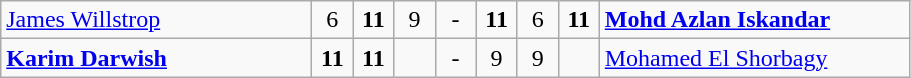<table class="wikitable">
<tr>
<td width=200> <a href='#'>James Willstrop</a></td>
<td style="width:20px; text-align:center;">6</td>
<td style="width:20px; text-align:center;"><strong>11</strong></td>
<td style="width:20px; text-align:center;">9</td>
<td style="width:20px; text-align:center;">-</td>
<td style="width:20px; text-align:center;"><strong>11</strong></td>
<td style="width:20px; text-align:center;">6</td>
<td style="width:20px; text-align:center;"><strong>11</strong></td>
<td width=200> <strong><a href='#'>Mohd Azlan Iskandar</a></strong></td>
</tr>
<tr>
<td> <strong><a href='#'>Karim Darwish</a></strong></td>
<td style="text-align:center;"><strong>11</strong></td>
<td style="text-align:center;"><strong>11</strong></td>
<td style="text-align:center;"></td>
<td style="text-align:center;">-</td>
<td style="text-align:center;">9</td>
<td style="text-align:center;">9</td>
<td style="text-align:center;"></td>
<td> <a href='#'>Mohamed El Shorbagy</a></td>
</tr>
</table>
